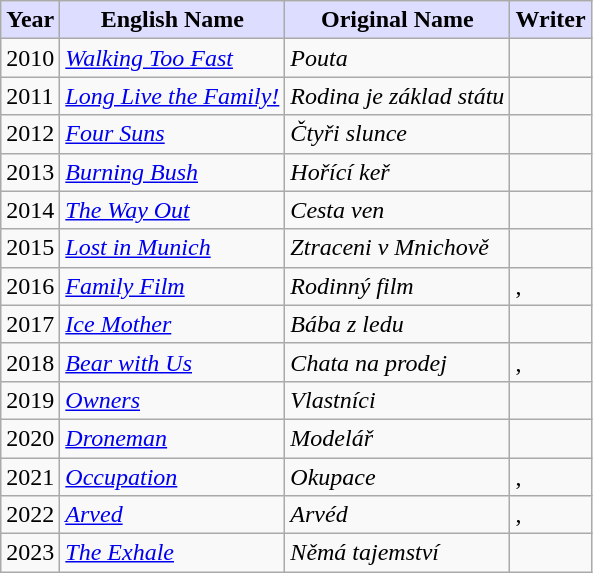<table class="wikitable sortable">
<tr>
<th style="background:#DDDDFF;">Year</th>
<th style="background:#DDDDFF;">English Name</th>
<th style="background:#DDDDFF;">Original Name</th>
<th style="background:#DDDDFF;">Writer</th>
</tr>
<tr>
<td>2010</td>
<td><em><a href='#'>Walking Too Fast</a></em></td>
<td><em>Pouta</em></td>
<td></td>
</tr>
<tr>
<td>2011</td>
<td><em><a href='#'>Long Live the Family!</a></em></td>
<td><em>Rodina je základ státu</em></td>
<td></td>
</tr>
<tr>
<td>2012</td>
<td><em><a href='#'>Four Suns</a></em></td>
<td><em>Čtyři slunce</em></td>
<td></td>
</tr>
<tr>
<td>2013</td>
<td><em><a href='#'>Burning Bush</a></em></td>
<td><em>Hořící keř</em></td>
<td></td>
</tr>
<tr>
<td>2014</td>
<td><em><a href='#'>The Way Out</a></em></td>
<td><em>Cesta ven</em></td>
<td></td>
</tr>
<tr>
<td>2015</td>
<td><em><a href='#'>Lost in Munich</a></em></td>
<td><em>Ztraceni v Mnichově</em></td>
<td></td>
</tr>
<tr>
<td>2016</td>
<td><em><a href='#'>Family Film</a></em></td>
<td><em>Rodinný film</em></td>
<td>, </td>
</tr>
<tr>
<td>2017</td>
<td><em><a href='#'>Ice Mother</a></em></td>
<td><em>Bába z ledu</em></td>
<td></td>
</tr>
<tr>
<td>2018</td>
<td><em><a href='#'>Bear with Us</a></em></td>
<td><em>Chata na prodej</em></td>
<td>, </td>
</tr>
<tr>
<td>2019</td>
<td><em><a href='#'>Owners</a></em></td>
<td><em>Vlastníci</em></td>
<td></td>
</tr>
<tr>
<td>2020</td>
<td><em><a href='#'>Droneman</a></em></td>
<td><em>Modelář</em></td>
<td></td>
</tr>
<tr>
<td>2021</td>
<td><em><a href='#'>Occupation</a></em></td>
<td><em>Okupace</em></td>
<td>, </td>
</tr>
<tr>
<td>2022</td>
<td><em><a href='#'>Arved</a></em></td>
<td><em>Arvéd</em></td>
<td>, </td>
</tr>
<tr>
<td>2023</td>
<td><em><a href='#'>The Exhale</a></em></td>
<td><em>Němá tajemství</em></td>
<td></td>
</tr>
</table>
